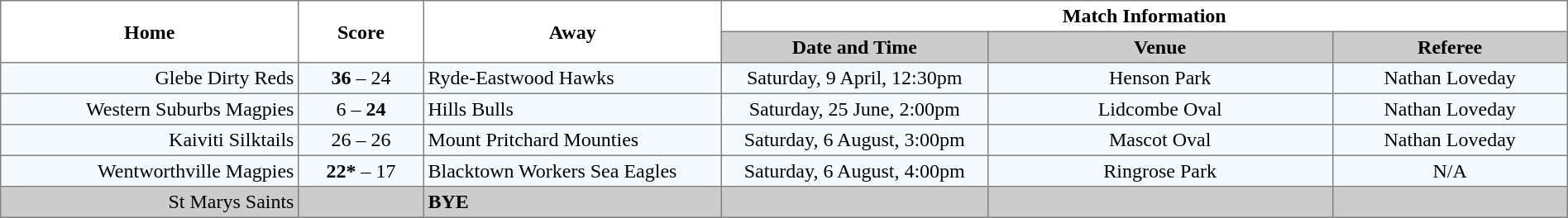<table border="1" cellpadding="3" cellspacing="0" width="100%" style="border-collapse:collapse;  text-align:center;">
<tr>
<th rowspan="2" width="19%">Home</th>
<th rowspan="2" width="8%">Score</th>
<th rowspan="2" width="19%">Away</th>
<th colspan="3">Match Information</th>
</tr>
<tr style="background:#CCCCCC">
<th width="17%">Date and Time</th>
<th width="22%">Venue</th>
<th width="50%">Referee</th>
</tr>
<tr style="text-align:center; background:#f5faff;">
<td align="right">Glebe Dirty Reds </td>
<td><strong>36</strong> – 24</td>
<td align="left"> Ryde-Eastwood Hawks</td>
<td>Saturday, 9 April, 12:30pm</td>
<td>Henson Park</td>
<td>Nathan Loveday</td>
</tr>
<tr style="text-align:center; background:#f5faff;">
<td align="right">Western Suburbs Magpies </td>
<td>6 – <strong>24</strong></td>
<td align="left"> Hills Bulls</td>
<td>Saturday, 25 June, 2:00pm</td>
<td>Lidcombe Oval</td>
<td>Nathan Loveday</td>
</tr>
<tr style="text-align:center; background:#f5faff;">
<td align="right">Kaiviti Silktails </td>
<td>26 – 26</td>
<td align="left"> Mount Pritchard Mounties</td>
<td>Saturday, 6 August, 3:00pm</td>
<td>Mascot Oval</td>
<td>Nathan Loveday</td>
</tr>
<tr style="text-align:center; background:#f5faff;">
<td align="right">Wentworthville Magpies </td>
<td><strong>22*</strong> – 17</td>
<td align="left"> Blacktown Workers Sea Eagles</td>
<td>Saturday, 6 August, 4:00pm</td>
<td>Ringrose Park</td>
<td>N/A</td>
</tr>
<tr style="text-align:center; background:#CCCCCC;">
<td align="right">St Marys Saints </td>
<td></td>
<td align="left"><strong>BYE</strong></td>
<td></td>
<td></td>
<td></td>
</tr>
</table>
